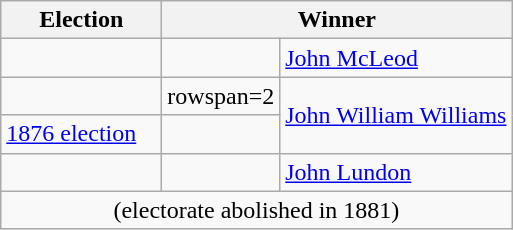<table class=wikitable>
<tr>
<th width=100>Election</th>
<th width=175 colspan=2>Winner</th>
</tr>
<tr>
<td></td>
<td></td>
<td><a href='#'>John McLeod</a></td>
</tr>
<tr>
<td></td>
<td>rowspan=2 </td>
<td rowspan=2><a href='#'>John William Williams</a></td>
</tr>
<tr>
<td><a href='#'>1876 election</a></td>
</tr>
<tr>
<td></td>
<td></td>
<td><a href='#'>John Lundon</a></td>
</tr>
<tr>
<td colspan=3 align=center><span>(electorate abolished in 1881)</span></td>
</tr>
</table>
